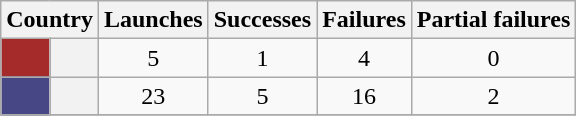<table class="wikitable sortable" style="text-align:center;">
<tr>
<th scope=col colspan=2>Country</th>
<th scope=col>Launches</th>
<th scope=col>Successes</th>
<th scope=col>Failures</th>
<th scope=col>Partial failures</th>
</tr>
<tr>
<th scope=row style="background:#a52a2a;"></th>
<th style="text-align:left;"></th>
<td>5</td>
<td>1</td>
<td>4</td>
<td>0</td>
</tr>
<tr>
<th scope=row style="background:#484785;"></th>
<th style="text-align:left;"></th>
<td>23</td>
<td>5</td>
<td>16</td>
<td>2</td>
</tr>
<tr>
</tr>
</table>
